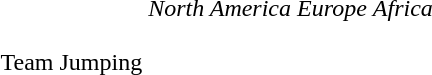<table>
<tr>
<td>Team Jumping <br></td>
<td><em>North America</em><br>  <br>  <br>  <br>  <br> </td>
<td><em>Europe</em><br>  <br>  <br>  <br>  <br> </td>
<td><em>Africa</em><br>  <br>  <br>  <br>  <br> </td>
</tr>
</table>
